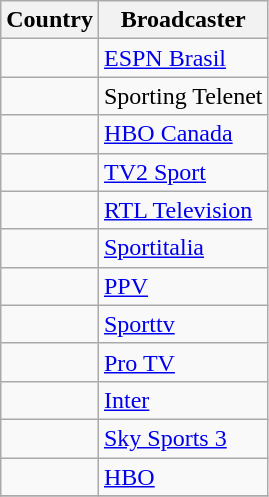<table class="wikitable">
<tr>
<th align=center>Country</th>
<th align=center>Broadcaster</th>
</tr>
<tr>
<td></td>
<td><a href='#'>ESPN Brasil</a></td>
</tr>
<tr>
<td></td>
<td>Sporting Telenet</td>
</tr>
<tr>
<td></td>
<td><a href='#'>HBO Canada</a></td>
</tr>
<tr>
<td></td>
<td><a href='#'>TV2 Sport</a></td>
</tr>
<tr>
<td></td>
<td><a href='#'>RTL Television</a></td>
</tr>
<tr>
<td></td>
<td><a href='#'>Sportitalia</a></td>
</tr>
<tr>
<td></td>
<td><a href='#'>PPV</a></td>
</tr>
<tr>
<td></td>
<td><a href='#'>Sporttv</a></td>
</tr>
<tr>
<td></td>
<td><a href='#'>Pro TV</a></td>
</tr>
<tr>
<td></td>
<td><a href='#'>Inter</a></td>
</tr>
<tr>
<td></td>
<td><a href='#'>Sky Sports 3</a></td>
</tr>
<tr>
<td></td>
<td><a href='#'>HBO</a></td>
</tr>
<tr>
</tr>
</table>
